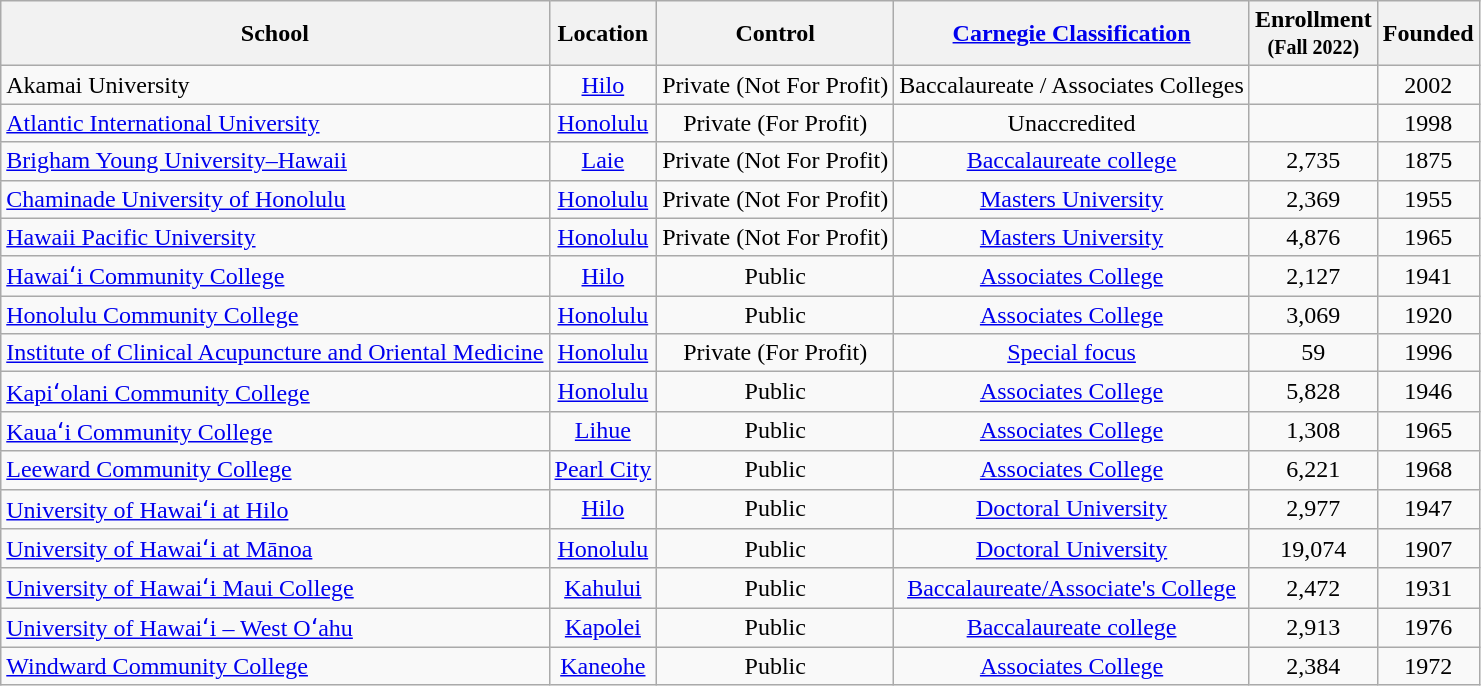<table class="wikitable sortable" style="text-align:center;">
<tr>
<th>School</th>
<th>Location</th>
<th>Control</th>
<th><a href='#'>Carnegie Classification</a></th>
<th>Enrollment<br><small>(Fall 2022)</small></th>
<th>Founded</th>
</tr>
<tr --->
<td align="left">Akamai University</td>
<td><a href='#'>Hilo</a></td>
<td>Private (Not For Profit)</td>
<td>Baccalaureate / Associates Colleges</td>
<td></td>
<td>2002</td>
</tr>
<tr>
<td align="left"><a href='#'>Atlantic International University</a></td>
<td><a href='#'>Honolulu</a></td>
<td>Private (For Profit)</td>
<td>Unaccredited</td>
<td></td>
<td>1998</td>
</tr>
<tr>
<td align="left"><a href='#'>Brigham Young University–Hawaii</a></td>
<td><a href='#'>Laie</a></td>
<td>Private (Not For Profit)</td>
<td><a href='#'>Baccalaureate college</a></td>
<td>2,735</td>
<td>1875</td>
</tr>
<tr>
<td align="left"><a href='#'>Chaminade University of Honolulu</a></td>
<td><a href='#'>Honolulu</a></td>
<td>Private (Not For Profit)</td>
<td><a href='#'>Masters University</a></td>
<td>2,369</td>
<td>1955</td>
</tr>
<tr>
<td align="left"><a href='#'>Hawaii Pacific University</a></td>
<td><a href='#'>Honolulu</a></td>
<td>Private (Not For Profit)</td>
<td><a href='#'>Masters University</a></td>
<td>4,876</td>
<td>1965</td>
</tr>
<tr>
<td align="left"><a href='#'>Hawaiʻi Community College</a></td>
<td><a href='#'>Hilo</a></td>
<td>Public</td>
<td><a href='#'>Associates College</a></td>
<td>2,127</td>
<td>1941</td>
</tr>
<tr --->
<td align="left"><a href='#'>Honolulu Community College</a></td>
<td><a href='#'>Honolulu</a></td>
<td>Public</td>
<td><a href='#'>Associates College</a></td>
<td>3,069</td>
<td>1920</td>
</tr>
<tr>
<td align="left"><a href='#'>Institute of Clinical Acupuncture and Oriental Medicine</a></td>
<td><a href='#'>Honolulu</a></td>
<td>Private (For Profit)</td>
<td><a href='#'>Special focus</a></td>
<td>59</td>
<td>1996</td>
</tr>
<tr --->
<td align="left"><a href='#'>Kapiʻolani Community College</a></td>
<td><a href='#'>Honolulu</a></td>
<td>Public</td>
<td><a href='#'>Associates College</a></td>
<td>5,828</td>
<td>1946</td>
</tr>
<tr --->
<td align="left"><a href='#'>Kauaʻi Community College</a></td>
<td><a href='#'>Lihue</a></td>
<td>Public</td>
<td><a href='#'>Associates College</a></td>
<td>1,308</td>
<td>1965</td>
</tr>
<tr --->
<td align="left"><a href='#'>Leeward Community College</a></td>
<td><a href='#'>Pearl City</a></td>
<td>Public</td>
<td><a href='#'>Associates College</a></td>
<td>6,221</td>
<td>1968</td>
</tr>
<tr --->
<td align="left"><a href='#'>University of Hawaiʻi at Hilo</a></td>
<td><a href='#'>Hilo</a></td>
<td>Public</td>
<td><a href='#'>Doctoral University</a></td>
<td>2,977</td>
<td>1947</td>
</tr>
<tr --->
<td align="left"><a href='#'>University of Hawaiʻi at Mānoa</a></td>
<td><a href='#'>Honolulu</a></td>
<td>Public</td>
<td><a href='#'>Doctoral University</a></td>
<td>19,074</td>
<td>1907</td>
</tr>
<tr --->
<td align="left"><a href='#'>University of Hawaiʻi Maui College</a></td>
<td><a href='#'>Kahului</a></td>
<td>Public</td>
<td><a href='#'>Baccalaureate/Associate's College</a></td>
<td>2,472</td>
<td>1931</td>
</tr>
<tr --->
<td align="left"><a href='#'>University of Hawaiʻi – West Oʻahu</a></td>
<td><a href='#'>Kapolei</a></td>
<td>Public</td>
<td><a href='#'>Baccalaureate college</a></td>
<td>2,913</td>
<td>1976</td>
</tr>
<tr --->
<td align="left"><a href='#'>Windward Community College</a></td>
<td><a href='#'>Kaneohe</a></td>
<td>Public</td>
<td><a href='#'>Associates College</a></td>
<td>2,384</td>
<td>1972</td>
</tr>
</table>
